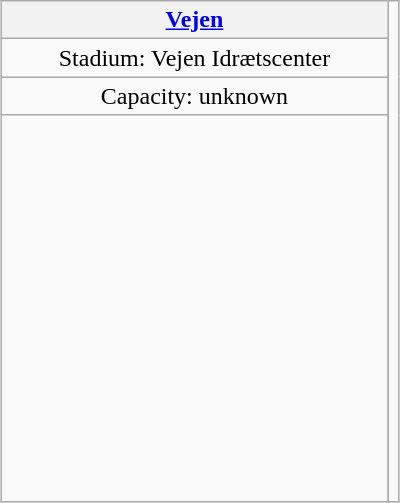<table class="wikitable" style="text-align:center; margin:1em auto">
<tr>
<th colspan="2"><a href='#'>Vejen</a></th>
<td rowspan=4></td>
</tr>
<tr>
<td>Stadium: Vejen Idrætscenter</td>
</tr>
<tr>
<td>Capacity: unknown</td>
</tr>
<tr>
<td height=250px width=250px></td>
</tr>
</table>
